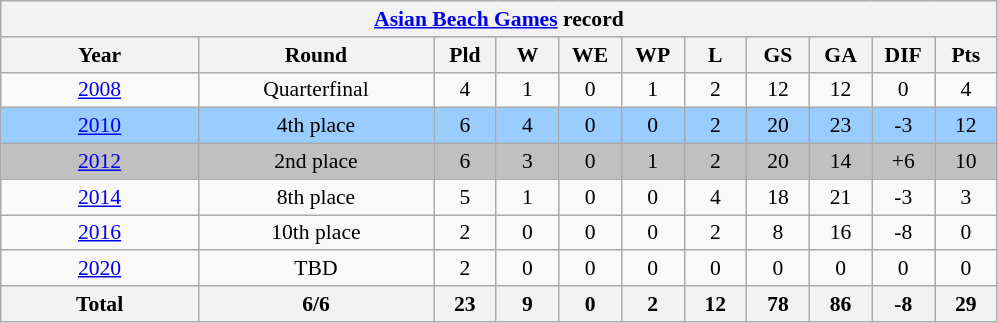<table class="wikitable" style="text-align: center;font-size:90%;">
<tr>
<th colspan=11><a href='#'>Asian Beach Games</a> record</th>
</tr>
<tr>
<th width=125>Year</th>
<th width=150>Round</th>
<th width=35>Pld</th>
<th width=35>W</th>
<th width=35>WE</th>
<th width=35>WP</th>
<th width=35>L</th>
<th width=35>GS</th>
<th width=35>GA</th>
<th width=35>DIF</th>
<th width=35>Pts</th>
</tr>
<tr>
<td> <a href='#'>2008</a></td>
<td>Quarterfinal</td>
<td>4</td>
<td>1</td>
<td>0</td>
<td>1</td>
<td>2</td>
<td>12</td>
<td>12</td>
<td>0</td>
<td>4</td>
</tr>
<tr bgcolor=#9acdff>
<td> <a href='#'>2010</a></td>
<td>4th place</td>
<td>6</td>
<td>4</td>
<td>0</td>
<td>0</td>
<td>2</td>
<td>20</td>
<td>23</td>
<td>-3</td>
<td>12</td>
</tr>
<tr bgcolor="silver">
<td> <a href='#'>2012</a></td>
<td>2nd place</td>
<td>6</td>
<td>3</td>
<td>0</td>
<td>1</td>
<td>2</td>
<td>20</td>
<td>14</td>
<td>+6</td>
<td>10</td>
</tr>
<tr>
<td> <a href='#'>2014</a></td>
<td>8th place</td>
<td>5</td>
<td>1</td>
<td>0</td>
<td>0</td>
<td>4</td>
<td>18</td>
<td>21</td>
<td>-3</td>
<td>3</td>
</tr>
<tr>
<td> <a href='#'>2016</a></td>
<td>10th place</td>
<td>2</td>
<td>0</td>
<td>0</td>
<td>0</td>
<td>2</td>
<td>8</td>
<td>16</td>
<td>-8</td>
<td>0</td>
</tr>
<tr>
<td> <a href='#'>2020</a></td>
<td>TBD</td>
<td>2</td>
<td>0</td>
<td>0</td>
<td>0</td>
<td>0</td>
<td>0</td>
<td>0</td>
<td>0</td>
<td>0</td>
</tr>
<tr>
<th><strong>Total</strong></th>
<th>6/6</th>
<th>23</th>
<th>9</th>
<th>0</th>
<th>2</th>
<th>12</th>
<th>78</th>
<th>86</th>
<th>-8</th>
<th>29</th>
</tr>
</table>
